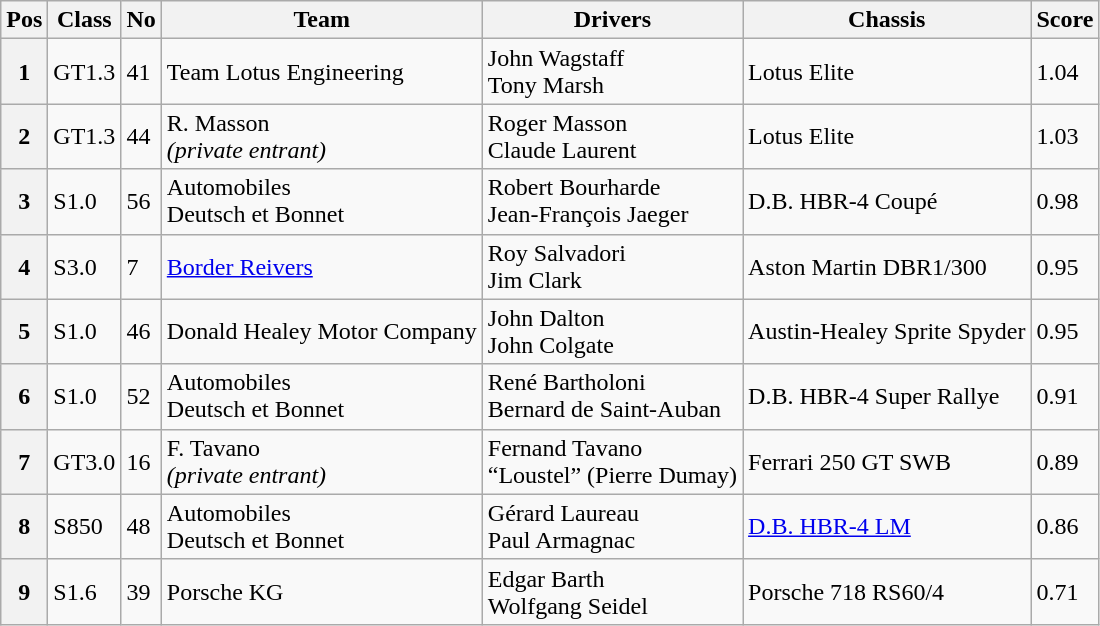<table class="wikitable" style="font-size: 100%;">
<tr>
<th>Pos</th>
<th>Class</th>
<th>No</th>
<th>Team</th>
<th>Drivers</th>
<th>Chassis</th>
<th>Score</th>
</tr>
<tr>
<th>1</th>
<td>GT1.3</td>
<td>41</td>
<td> Team Lotus Engineering</td>
<td> John Wagstaff<br> Tony Marsh</td>
<td>Lotus Elite</td>
<td>1.04</td>
</tr>
<tr>
<th>2</th>
<td>GT1.3</td>
<td>44</td>
<td> R. Masson<br><em>(private entrant)</em></td>
<td> Roger Masson<br> Claude Laurent</td>
<td>Lotus Elite</td>
<td>1.03</td>
</tr>
<tr>
<th>3</th>
<td>S1.0</td>
<td>56</td>
<td> Automobiles<br>Deutsch et Bonnet</td>
<td> Robert Bourharde<br> Jean-François Jaeger</td>
<td>D.B. HBR-4 Coupé</td>
<td>0.98</td>
</tr>
<tr>
<th>4</th>
<td>S3.0</td>
<td>7</td>
<td> <a href='#'>Border Reivers</a></td>
<td> Roy Salvadori<br> Jim Clark</td>
<td>Aston Martin DBR1/300</td>
<td>0.95</td>
</tr>
<tr>
<th>5</th>
<td>S1.0</td>
<td>46</td>
<td> Donald Healey Motor Company</td>
<td> John Dalton<br> John Colgate</td>
<td>Austin-Healey Sprite Spyder</td>
<td>0.95</td>
</tr>
<tr>
<th>6</th>
<td>S1.0</td>
<td>52</td>
<td> Automobiles<br>Deutsch et Bonnet</td>
<td> René Bartholoni<br> Bernard de Saint-Auban</td>
<td>D.B. HBR-4 Super Rallye</td>
<td>0.91</td>
</tr>
<tr>
<th>7</th>
<td>GT3.0</td>
<td>16</td>
<td> F. Tavano<br><em>(private entrant)</em></td>
<td> Fernand Tavano<br> “Loustel” (Pierre Dumay)</td>
<td>Ferrari 250 GT SWB</td>
<td>0.89</td>
</tr>
<tr>
<th>8</th>
<td>S850</td>
<td>48</td>
<td> Automobiles<br>Deutsch et Bonnet</td>
<td> Gérard Laureau<br> Paul Armagnac</td>
<td><a href='#'>D.B. HBR-4 LM</a></td>
<td>0.86</td>
</tr>
<tr>
<th>9</th>
<td>S1.6</td>
<td>39</td>
<td> Porsche KG</td>
<td> Edgar Barth<br> Wolfgang Seidel</td>
<td>Porsche 718 RS60/4</td>
<td>0.71</td>
</tr>
</table>
